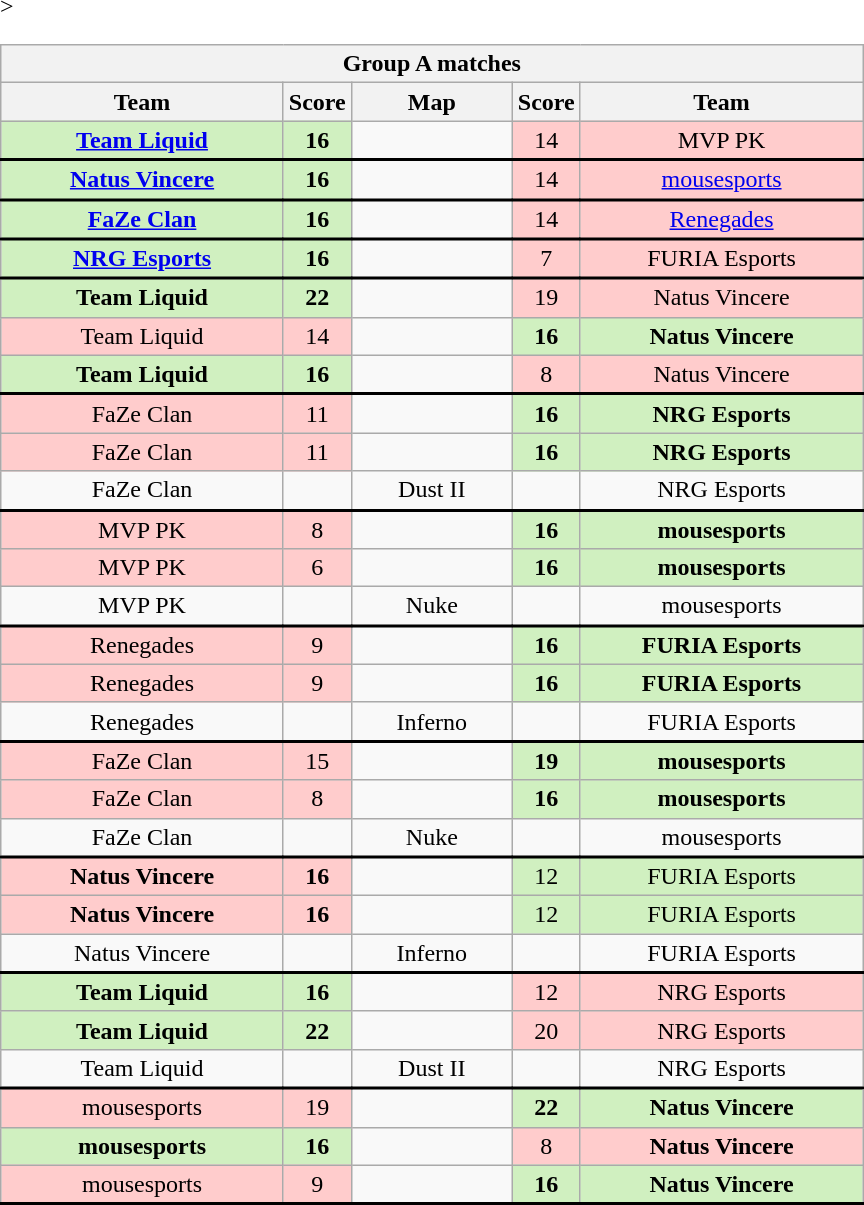<table class="wikitable" style="text-align: center;">
<tr>
<th colspan=5>Group A matches</th>
</tr>
<tr <noinclude>>
<th width="181px">Team</th>
<th width="20px">Score</th>
<th width="100px">Map</th>
<th width="20px">Score</th>
<th width="181px">Team</noinclude></th>
</tr>
<tr style="text-align:center;border-width:0 0 2px 0; border-style:solid;border-color:black;">
<td style="background: #D0F0C0;"><strong><a href='#'>Team Liquid</a></strong></td>
<td style="background: #D0F0C0;"><strong>16</strong></td>
<td></td>
<td style="background: #FFCCCC;">14</td>
<td style="background: #FFCCCC;">MVP PK</td>
</tr>
<tr style="text-align:center;border-width:0 0 2px 0; border-style:solid;border-color:black;">
<td style="background: #D0F0C0;"><strong><a href='#'>Natus Vincere</a></strong></td>
<td style="background: #D0F0C0;"><strong>16</strong></td>
<td></td>
<td style="background: #FFCCCC;">14</td>
<td style="background: #FFCCCC;"><a href='#'>mousesports</a></td>
</tr>
<tr style="text-align:center;border-width:0 0 2px 0; border-style:solid;border-color:black;">
<td style="background: #D0F0C0;"><strong><a href='#'>FaZe Clan</a></strong></td>
<td style="background: #D0F0C0;"><strong>16</strong></td>
<td></td>
<td style="background: #FFCCCC;">14</td>
<td style="background: #FFCCCC;"><a href='#'>Renegades</a></td>
</tr>
<tr style="text-align:center;border-width:0 0 2px 0; border-style:solid;border-color:black;">
<td style="background: #D0F0C0;"><strong><a href='#'>NRG Esports</a></strong></td>
<td style="background: #D0F0C0;"><strong>16</strong></td>
<td></td>
<td style="background: #FFCCCC;">7</td>
<td style="background: #FFCCCC;">FURIA Esports</td>
</tr>
<tr>
<td style="background: #D0F0C0;"><strong>Team Liquid</strong></td>
<td style="background: #D0F0C0;"><strong>22</strong></td>
<td></td>
<td style="background: #FFCCCC;">19</td>
<td style="background: #FFCCCC;">Natus Vincere</td>
</tr>
<tr>
<td style="background: #FFCCCC;">Team Liquid</td>
<td style="background: #FFCCCC;">14</td>
<td></td>
<td style="background: #D0F0C0;"><strong>16</strong></td>
<td style="background: #D0F0C0;"><strong>Natus Vincere</strong></td>
</tr>
<tr style="text-align:center;border-width:0 0 2px 0; border-style:solid;border-color:black;">
<td style="background: #D0F0C0;"><strong>Team Liquid</strong></td>
<td style="background: #D0F0C0;"><strong>16</strong></td>
<td></td>
<td style="background: #FFCCCC;">8</td>
<td style="background: #FFCCCC;">Natus Vincere</td>
</tr>
<tr>
<td style="background: #FFCCCC;">FaZe Clan</td>
<td style="background: #FFCCCC;">11</td>
<td></td>
<td style="background: #D0F0C0;"><strong>16</strong></td>
<td style="background: #D0F0C0;"><strong>NRG Esports</strong></td>
</tr>
<tr>
<td style="background: #FFCCCC;">FaZe Clan</td>
<td style="background: #FFCCCC;">11</td>
<td></td>
<td style="background: #D0F0C0;"><strong>16</strong></td>
<td style="background: #D0F0C0;"><strong>NRG Esports</strong></td>
</tr>
<tr style="text-align:center;border-width:0 0 2px 0; border-style:solid;border-color:black;">
<td>FaZe Clan</td>
<td></td>
<td>Dust II</td>
<td></td>
<td>NRG Esports</td>
</tr>
<tr>
<td style="background: #FFCCCC;">MVP PK</td>
<td style="background: #FFCCCC;">8</td>
<td></td>
<td style="background: #D0F0C0;"><strong>16</strong></td>
<td style="background: #D0F0C0;"><strong>mousesports</strong></td>
</tr>
<tr>
<td style="background: #FFCCCC;">MVP PK</td>
<td style="background: #FFCCCC;">6</td>
<td></td>
<td style="background: #D0F0C0;"><strong>16</strong></td>
<td style="background: #D0F0C0;"><strong>mousesports</strong></td>
</tr>
<tr style="text-align:center;border-width:0 0 2px 0; border-style:solid;border-color:black;">
<td>MVP PK</td>
<td></td>
<td>Nuke</td>
<td></td>
<td>mousesports</td>
</tr>
<tr>
<td style="background: #FFCCCC;">Renegades</td>
<td style="background: #FFCCCC;">9</td>
<td></td>
<td style="background: #D0F0C0;"><strong>16</strong></td>
<td style="background: #D0F0C0;"><strong>FURIA Esports</strong></td>
</tr>
<tr>
<td style="background: #FFCCCC;">Renegades</td>
<td style="background: #FFCCCC;">9</td>
<td></td>
<td style="background: #D0F0C0;"><strong>16</strong></td>
<td style="background: #D0F0C0;"><strong>FURIA Esports</strong></td>
</tr>
<tr style="text-align:center;border-width:0 0 2px 0; border-style:solid;border-color:black;">
<td>Renegades</td>
<td></td>
<td>Inferno</td>
<td></td>
<td>FURIA Esports</td>
</tr>
<tr>
<td style="background: #FFCCCC;">FaZe Clan</td>
<td style="background: #FFCCCC;">15</td>
<td></td>
<td style="background: #D0F0C0;"><strong>19</strong></td>
<td style="background: #D0F0C0;"><strong>mousesports</strong></td>
</tr>
<tr>
<td style="background: #FFCCCC;">FaZe Clan</td>
<td style="background: #FFCCCC;">8</td>
<td></td>
<td style="background: #D0F0C0;"><strong>16</strong></td>
<td style="background: #D0F0C0;"><strong>mousesports</strong></td>
</tr>
<tr style="text-align:center;border-width:0 0 2px 0; border-style:solid;border-color:black;">
<td>FaZe Clan</td>
<td></td>
<td>Nuke</td>
<td></td>
<td>mousesports</td>
</tr>
<tr>
<td style="background: #FFCCCC;"><strong>Natus Vincere</strong></td>
<td style="background: #FFCCCC;"><strong>16</strong></td>
<td></td>
<td style="background: #D0F0C0;">12</td>
<td style="background: #D0F0C0;">FURIA Esports</td>
</tr>
<tr>
<td style="background: #FFCCCC;"><strong>Natus Vincere</strong></td>
<td style="background: #FFCCCC;"><strong>16</strong></td>
<td></td>
<td style="background: #D0F0C0;">12</td>
<td style="background: #D0F0C0;">FURIA Esports</td>
</tr>
<tr style="text-align:center;border-width:0 0 2px 0; border-style:solid;border-color:black;">
<td>Natus Vincere</td>
<td></td>
<td>Inferno</td>
<td></td>
<td>FURIA Esports</td>
</tr>
<tr>
<td style="background: #D0F0C0;"><strong>Team Liquid</strong></td>
<td style="background: #D0F0C0;"><strong>16</strong></td>
<td></td>
<td style="background: #FFCCCC;">12</td>
<td style="background: #FFCCCC;">NRG Esports</td>
</tr>
<tr>
<td style="background: #D0F0C0;"><strong>Team Liquid</strong></td>
<td style="background: #D0F0C0;"><strong>22</strong></td>
<td></td>
<td style="background: #FFCCCC;">20</td>
<td style="background: #FFCCCC;">NRG Esports</td>
</tr>
<tr style="text-align:center;border-width:0 0 2px 0; border-style:solid;border-color:black;">
<td>Team Liquid</td>
<td></td>
<td>Dust II</td>
<td></td>
<td>NRG Esports</td>
</tr>
<tr>
<td style="background: #FFCCCC;">mousesports</td>
<td style="background: #FFCCCC;">19</td>
<td></td>
<td style="background: #D0F0C0;"><strong>22</strong></td>
<td style="background: #D0F0C0;"><strong>Natus Vincere</strong></td>
</tr>
<tr>
<td style="background: #D0F0C0;"><strong>mousesports</strong></td>
<td style="background: #D0F0C0;"><strong>16</strong></td>
<td></td>
<td style="background: #FFCCCC;">8</td>
<td style="background: #FFCCCC;"><strong>Natus Vincere</strong></td>
</tr>
<tr style="text-align:center;border-width:0 0 2px 0; border-style:solid;border-color:black;">
<td style="background: #FFCCCC;">mousesports</td>
<td style="background: #FFCCCC;">9</td>
<td></td>
<td style="background: #D0F0C0;"><strong>16</strong></td>
<td style="background: #D0F0C0;"><strong>Natus Vincere</strong></td>
</tr>
</table>
